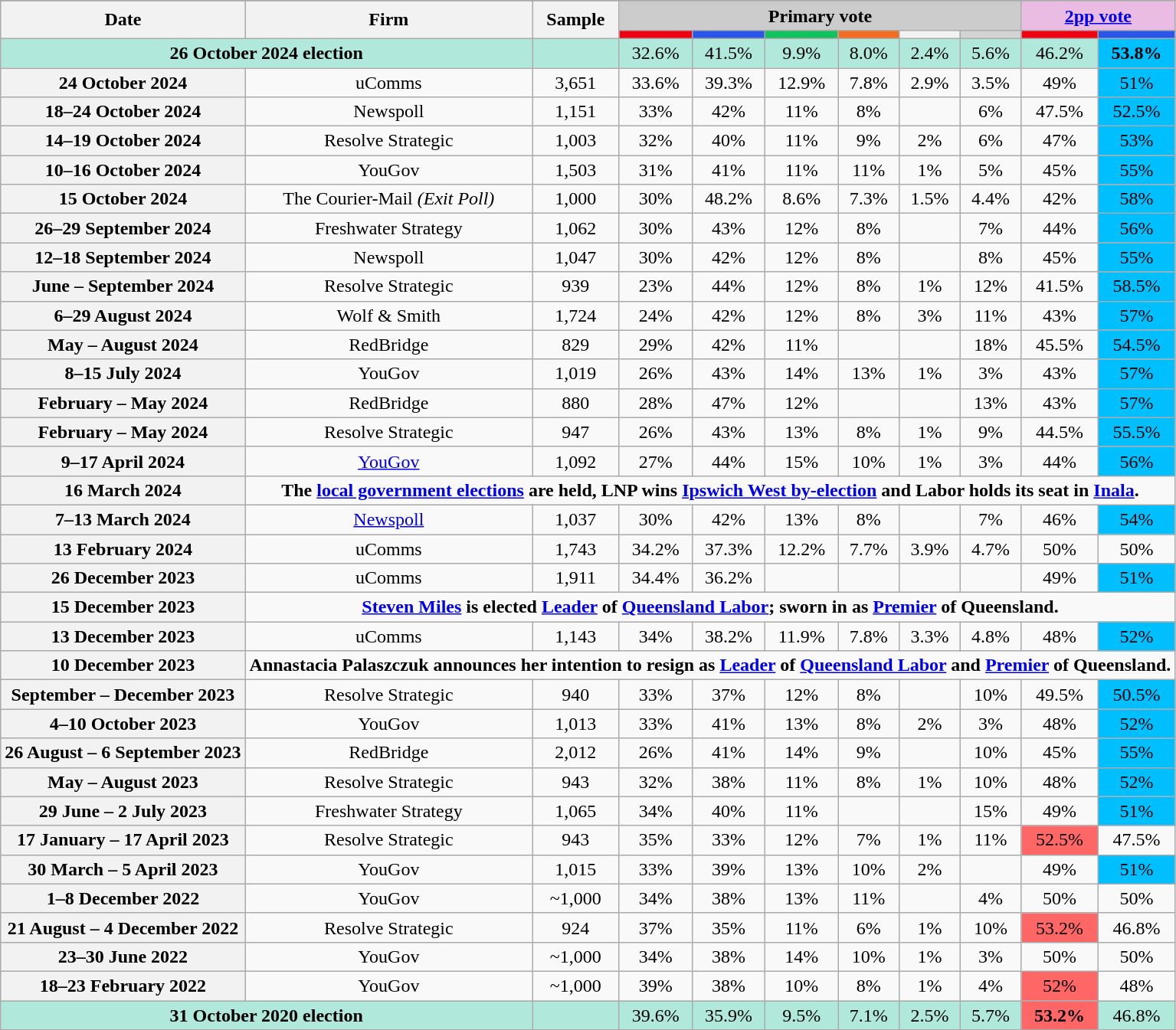<table class="wikitable toccolours" cellpadding="6" cellspacing="0" style="text-align:center; float:left; margin-left:.5em; margin-top:.4em;">
<tr>
</tr>
<tr>
<th rowspan=2>Date</th>
<th rowspan=2>Firm</th>
<th rowspan=2>Sample</th>
<th colspan="6" style="background:#ccc">Primary vote</th>
<th style="background:#ebbce3" colspan="2"><a href='#'>2pp vote</a></th>
</tr>
<tr>
<th class="unsortable" style="background:#F00011"></th>
<th class="unsortable" style=background:#2955E8></th>
<th class=unsortable style=background:#10C25B></th>
<th class=unsortable style=background:#f36c21></th>
<th class=unsortable style=background:></th>
<th class=unsortable style=background:lightgray></th>
<th class="unsortable" style="background:#F00011"></th>
<th class="unsortable" style=background:#2955E8></th>
</tr>
<tr>
<th style="text-align:center; background:#b0e9db;" colspan="2"><strong>26 October 2024 election</strong></th>
<td style="text-align:center; background:#b0e9db;"></td>
<td style="text-align:center; background:#b0e9db;">32.6%</td>
<td style="text-align:center; background:#b0e9db;">41.5%</td>
<td style="text-align:center; background:#b0e9db;">9.9%</td>
<td style="text-align:center; background:#b0e9db;">8.0%</td>
<td style="text-align:center; background:#b0e9db;">2.4%</td>
<td style="text-align:center; background:#b0e9db;">5.6%</td>
<td style="text-align:center; background:#b0e9db;">46.2%</td>
<td style="text-align:center; background:#00bfff;"><strong>53.8%</strong></td>
</tr>
<tr>
<th>24 October 2024</th>
<td>uComms</td>
<td>3,651</td>
<td>33.6%</td>
<td>39.3%</td>
<td>12.9%</td>
<td>7.8%</td>
<td>2.9%</td>
<td>3.5%</td>
<td>49%</td>
<td style="background:#00bfff">51%</td>
</tr>
<tr>
<th>18–24 October 2024</th>
<td>Newspoll</td>
<td>1,151</td>
<td>33%</td>
<td>42%</td>
<td>11%</td>
<td>8%</td>
<td></td>
<td>6%</td>
<td>47.5%</td>
<td style="background:#00bfff">52.5%</td>
</tr>
<tr>
<th>14–19 October 2024</th>
<td>Resolve Strategic</td>
<td>1,003</td>
<td>32%</td>
<td>40%</td>
<td>11%</td>
<td>9%</td>
<td>2%</td>
<td>6%</td>
<td>47%</td>
<td style="background:#00bfff">53%</td>
</tr>
<tr>
<th>10–16 October 2024</th>
<td>YouGov</td>
<td>1,503</td>
<td>31%</td>
<td>41%</td>
<td>11%</td>
<td>11%</td>
<td>1%</td>
<td>5%</td>
<td>45%</td>
<td style="background:#00bfff">55%</td>
</tr>
<tr>
<th>15 October 2024</th>
<td>The Courier-Mail <em>(Exit Poll)</em></td>
<td>1,000</td>
<td>30%</td>
<td>48.2%</td>
<td>8.6%</td>
<td>7.3%</td>
<td>1.5%</td>
<td>4.4%</td>
<td>42%</td>
<td style="background:#00bfff">58%</td>
</tr>
<tr>
<th>26–29 September 2024</th>
<td>Freshwater Strategy</td>
<td>1,062</td>
<td>30%</td>
<td>43%</td>
<td>12%</td>
<td>8%</td>
<td></td>
<td>7%</td>
<td>44%</td>
<td style="background:#00bfff">56%</td>
</tr>
<tr>
<th>12–18 September 2024</th>
<td>Newspoll</td>
<td>1,047</td>
<td>30%</td>
<td>42%</td>
<td>12%</td>
<td>8%</td>
<td></td>
<td>8%</td>
<td>45%</td>
<td style="background:#00bfff">55%</td>
</tr>
<tr>
<th>June – September 2024</th>
<td>Resolve Strategic</td>
<td>939</td>
<td>23%</td>
<td>44%</td>
<td>12%</td>
<td>8%</td>
<td>1%</td>
<td>12%</td>
<td>41.5%</td>
<td style="background:#00bfff">58.5%</td>
</tr>
<tr>
<th>6–29 August 2024</th>
<td>Wolf & Smith</td>
<td>1,724</td>
<td>24%</td>
<td>42%</td>
<td>12%</td>
<td>8%</td>
<td>3%</td>
<td>11%</td>
<td>43%</td>
<td style="background:#00bfff">57%</td>
</tr>
<tr>
<th>May – August 2024</th>
<td>RedBridge</td>
<td>829</td>
<td>29%</td>
<td>42%</td>
<td>11%</td>
<td></td>
<td></td>
<td>18%</td>
<td>45.5%</td>
<td style="background:#00bfff">54.5%</td>
</tr>
<tr>
<th>8–15 July 2024</th>
<td>YouGov</td>
<td>1,019</td>
<td>26%</td>
<td>43%</td>
<td>14%</td>
<td>13%</td>
<td>1%</td>
<td>3%</td>
<td>43%</td>
<td style="background:#00bfff">57%</td>
</tr>
<tr>
<th>February – May 2024</th>
<td>RedBridge</td>
<td>880</td>
<td>28%</td>
<td>47%</td>
<td>12%</td>
<td></td>
<td></td>
<td>13%</td>
<td>43%</td>
<td style="background:#00bfff">57%</td>
</tr>
<tr>
<th>February – May 2024</th>
<td>Resolve Strategic</td>
<td>947</td>
<td>26%</td>
<td>43%</td>
<td>13%</td>
<td>8%</td>
<td>1%</td>
<td>9%</td>
<td>44.5%</td>
<td style="background:#00bfff">55.5%</td>
</tr>
<tr>
<th>9–17 April 2024</th>
<td><a href='#'>YouGov</a></td>
<td>1,092</td>
<td>27%</td>
<td>44%</td>
<td>15%</td>
<td>10%</td>
<td>1%</td>
<td>3%</td>
<td>44%</td>
<td style="background:#00bfff">56%</td>
</tr>
<tr>
<th>16 March 2024</th>
<td colspan="10"><strong>The <a href='#'>local government elections</a> are held, LNP wins <a href='#'>Ipswich West by-election</a> and Labor holds its seat in <a href='#'>Inala</a>.</strong></td>
</tr>
<tr>
<th>7–13 March 2024</th>
<td><a href='#'>Newspoll</a></td>
<td>1,037</td>
<td>30%</td>
<td>42%</td>
<td>13%</td>
<td>8%</td>
<td></td>
<td>7%</td>
<td>46%</td>
<td style="background:#00bfff">54%</td>
</tr>
<tr>
<th>13 February 2024</th>
<td>uComms</td>
<td>1,743</td>
<td>34.2%</td>
<td>37.3%</td>
<td>12.2%</td>
<td>7.7%</td>
<td>3.9%</td>
<td>4.7%</td>
<td>50%</td>
<td>50%</td>
</tr>
<tr>
<th>26 December 2023</th>
<td>uComms</td>
<td>1,911</td>
<td>34.4%</td>
<td>36.2%</td>
<td></td>
<td></td>
<td></td>
<td></td>
<td>49%</td>
<td style="background:#00bfff">51%</td>
</tr>
<tr>
<th>15 December 2023</th>
<td colspan="10"><strong><a href='#'>Steven Miles</a> is elected <a href='#'>Leader</a> of <a href='#'>Queensland Labor</a>; sworn in as <a href='#'>Premier</a> of Queensland.</strong></td>
</tr>
<tr>
<th>13 December 2023</th>
<td>uComms</td>
<td>1,143</td>
<td>34%</td>
<td>38.2%</td>
<td>11.9%</td>
<td>7.8%</td>
<td>3.3%</td>
<td>4.8%</td>
<td>48%</td>
<td style="background:#00bfff">52%</td>
</tr>
<tr>
<th>10 December 2023</th>
<td colspan="10"><strong>Annastacia Palaszczuk announces her intention to resign as <a href='#'>Leader</a> of <a href='#'>Queensland Labor</a> and <a href='#'>Premier</a> of Queensland.</strong></td>
</tr>
<tr>
<th>September – December 2023</th>
<td>Resolve Strategic</td>
<td>940</td>
<td>33%</td>
<td>37%</td>
<td>12%</td>
<td>8%</td>
<td></td>
<td>10%</td>
<td>49.5%</td>
<td style="background:#00bfff">50.5%</td>
</tr>
<tr>
<th>4–10 October 2023</th>
<td>YouGov</td>
<td>1,013</td>
<td>33%</td>
<td>41%</td>
<td>13%</td>
<td>8%</td>
<td>2%</td>
<td>3%</td>
<td>48%</td>
<td style="background:#00bfff">52%</td>
</tr>
<tr>
<th>26 August – 6 September 2023</th>
<td>RedBridge</td>
<td>2,012</td>
<td>26%</td>
<td>41%</td>
<td>14%</td>
<td>9%</td>
<td></td>
<td>10%</td>
<td>45%</td>
<td style="background:#00bfff">55%</td>
</tr>
<tr>
<th>May – August 2023</th>
<td>Resolve Strategic</td>
<td>943</td>
<td>32%</td>
<td>38%</td>
<td>11%</td>
<td>8%</td>
<td>1%</td>
<td>10%</td>
<td>48%</td>
<td style="background:#00bfff">52%</td>
</tr>
<tr>
<th>29 June – 2 July 2023</th>
<td>Freshwater Strategy</td>
<td>1,065</td>
<td>34%</td>
<td>40%</td>
<td>11%</td>
<td></td>
<td></td>
<td>15%</td>
<td>49%</td>
<td style="background:#00bfff">51%</td>
</tr>
<tr>
<th>17 January – 17 April 2023</th>
<td>Resolve Strategic</td>
<td>943</td>
<td>35%</td>
<td>33%</td>
<td>12%</td>
<td>7%</td>
<td>1%</td>
<td>11%</td>
<td style="background:#f66;">52.5%</td>
<td>47.5%</td>
</tr>
<tr>
<th>30 March – 5 April 2023</th>
<td>YouGov</td>
<td>1,015</td>
<td>33%</td>
<td>39%</td>
<td>13%</td>
<td>10%</td>
<td>2%</td>
<td></td>
<td>49%</td>
<td style="background:#00bfff">51%</td>
</tr>
<tr>
<th>1–8 December 2022</th>
<td>YouGov</td>
<td>~1,000</td>
<td>34%</td>
<td>38%</td>
<td>13%</td>
<td>11%</td>
<td></td>
<td>4%</td>
<td>50%</td>
<td>50%</td>
</tr>
<tr>
<th>21 August – 4 December 2022</th>
<td>Resolve Strategic</td>
<td>924</td>
<td>37%</td>
<td>35%</td>
<td>11%</td>
<td>6%</td>
<td>1%</td>
<td>10%</td>
<td style="background:#f66;">53.2%</td>
<td>46.8%</td>
</tr>
<tr>
<th>23–30 June 2022</th>
<td>YouGov</td>
<td>~1,000</td>
<td>34%</td>
<td>38%</td>
<td>14%</td>
<td>10%</td>
<td>1%</td>
<td>3%</td>
<td>50%</td>
<td>50%</td>
</tr>
<tr>
<th>18–23 February 2022</th>
<td>YouGov</td>
<td>~1,000</td>
<td>39%</td>
<td>38%</td>
<td>10%</td>
<td>8%</td>
<td>1%</td>
<td>4%</td>
<td style="background:#f66;">52%</td>
<td>48%</td>
</tr>
<tr>
<th style="text-align:center; background:#b0e9db;" colspan="2"><strong>31 October 2020 election</strong></th>
<td style="text-align:center; background:#b0e9db;"></td>
<td style="text-align:center; background:#b0e9db;">39.6%</td>
<td style="text-align:center; background:#b0e9db;">35.9%</td>
<td style="text-align:center; background:#b0e9db;">9.5%</td>
<td style="text-align:center; background:#b0e9db;">7.1%</td>
<td style="text-align:center; background:#b0e9db;">2.5%</td>
<td style="text-align:center; background:#b0e9db;">5.7%</td>
<td style="text-align:center; background:#f66;"><strong>53.2%</strong></td>
<td style="text-align:center; background:#b0e9db;">46.8%</td>
</tr>
<tr>
</tr>
</table>
